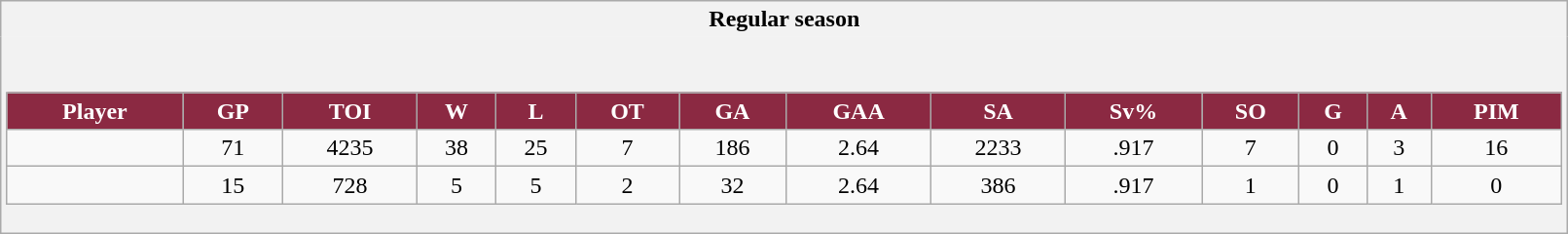<table class="wikitable" style="border: 1px solid #aaa;" width="85%">
<tr>
<th style="border: 0;">Regular season</th>
</tr>
<tr>
<td style="background: #f2f2f2; border: 0; text-align: center;"><br><table class="wikitable sortable" width="100%">
<tr align="center"  bgcolor="#dddddd">
<th style="background:#8B2942; color: #FFFFFF;">Player</th>
<th style="background:#8B2942; color: #FFFFFF;">GP</th>
<th style="background:#8B2942; color: #FFFFFF;">TOI</th>
<th style="background:#8B2942; color: #FFFFFF;">W</th>
<th style="background:#8B2942; color: #FFFFFF;">L</th>
<th style="background:#8B2942; color: #FFFFFF;">OT</th>
<th style="background:#8B2942; color: #FFFFFF;">GA</th>
<th style="background:#8B2942; color: #FFFFFF;">GAA</th>
<th style="background:#8B2942; color: #FFFFFF;">SA</th>
<th style="background:#8B2942; color: #FFFFFF;">Sv%</th>
<th style="background:#8B2942; color: #FFFFFF;">SO</th>
<th style="background:#8B2942; color: #FFFFFF;">G</th>
<th style="background:#8B2942; color: #FFFFFF;">A</th>
<th style="background:#8B2942; color: #FFFFFF;">PIM</th>
</tr>
<tr align=center>
<td></td>
<td>71</td>
<td>4235</td>
<td>38</td>
<td>25</td>
<td>7</td>
<td>186</td>
<td>2.64</td>
<td>2233</td>
<td>.917</td>
<td>7</td>
<td>0</td>
<td>3</td>
<td>16</td>
</tr>
<tr align=center>
<td></td>
<td>15</td>
<td>728</td>
<td>5</td>
<td>5</td>
<td>2</td>
<td>32</td>
<td>2.64</td>
<td>386</td>
<td>.917</td>
<td>1</td>
<td>0</td>
<td>1</td>
<td>0</td>
</tr>
</table>
</td>
</tr>
</table>
